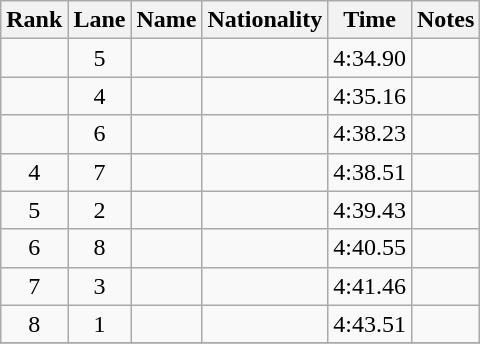<table class="wikitable sortable" style="text-align:center">
<tr>
<th>Rank</th>
<th>Lane</th>
<th>Name</th>
<th>Nationality</th>
<th>Time</th>
<th>Notes</th>
</tr>
<tr>
<td></td>
<td>5</td>
<td align="left"></td>
<td align="left"></td>
<td>4:34.90</td>
<td></td>
</tr>
<tr>
<td></td>
<td>4</td>
<td align="left"></td>
<td align="left"></td>
<td>4:35.16</td>
<td></td>
</tr>
<tr>
<td></td>
<td>6</td>
<td align="left"></td>
<td align="left"></td>
<td>4:38.23</td>
<td></td>
</tr>
<tr>
<td>4</td>
<td>7</td>
<td align="left"></td>
<td align="left"></td>
<td>4:38.51</td>
<td></td>
</tr>
<tr>
<td>5</td>
<td>2</td>
<td align="left"></td>
<td align="left"></td>
<td>4:39.43</td>
<td></td>
</tr>
<tr>
<td>6</td>
<td>8</td>
<td align="left"></td>
<td align="left"></td>
<td>4:40.55</td>
<td></td>
</tr>
<tr>
<td>7</td>
<td>3</td>
<td align="left"></td>
<td align="left"></td>
<td>4:41.46</td>
<td></td>
</tr>
<tr>
<td>8</td>
<td>1</td>
<td align="left"></td>
<td align="left"></td>
<td>4:43.51</td>
<td></td>
</tr>
<tr>
</tr>
</table>
